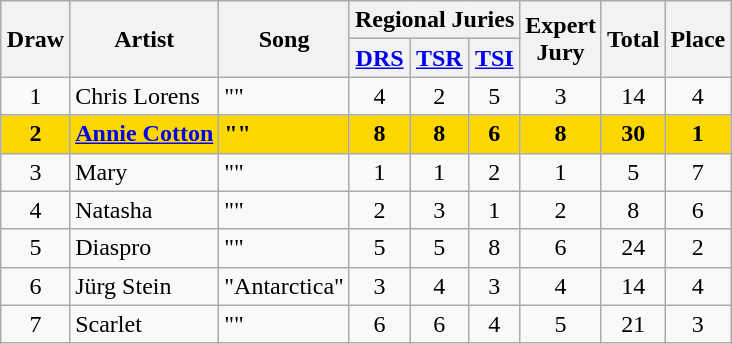<table class="sortable wikitable" style="margin: 1em auto 1em auto; text-align:center">
<tr>
<th rowspan="2">Draw</th>
<th rowspan="2">Artist</th>
<th rowspan="2">Song</th>
<th colspan="3">Regional Juries</th>
<th rowspan="2">Expert <br> Jury</th>
<th rowspan="2">Total</th>
<th rowspan="2">Place</th>
</tr>
<tr>
<th><a href='#'>DRS</a></th>
<th><a href='#'>TSR</a></th>
<th><a href='#'>TSI</a></th>
</tr>
<tr>
<td>1</td>
<td align="left">Chris Lorens</td>
<td align="left">""</td>
<td>4</td>
<td>2</td>
<td>5</td>
<td>3</td>
<td>14</td>
<td>4</td>
</tr>
<tr style="font-weight:bold; background:gold;">
<td>2</td>
<td align="left"><a href='#'>Annie Cotton</a></td>
<td align="left">""</td>
<td>8</td>
<td>8</td>
<td>6</td>
<td>8</td>
<td>30</td>
<td>1</td>
</tr>
<tr>
<td>3</td>
<td align="left">Mary</td>
<td align="left">""</td>
<td>1</td>
<td>1</td>
<td>2</td>
<td>1</td>
<td>5</td>
<td>7</td>
</tr>
<tr>
<td>4</td>
<td align="left">Natasha</td>
<td align="left">""</td>
<td>2</td>
<td>3</td>
<td>1</td>
<td>2</td>
<td>8</td>
<td>6</td>
</tr>
<tr>
<td>5</td>
<td align="left">Diaspro</td>
<td align="left">""</td>
<td>5</td>
<td>5</td>
<td>8</td>
<td>6</td>
<td>24</td>
<td>2</td>
</tr>
<tr>
<td>6</td>
<td align="left">Jürg Stein</td>
<td align="left">"Antarctica"</td>
<td>3</td>
<td>4</td>
<td>3</td>
<td>4</td>
<td>14</td>
<td>4</td>
</tr>
<tr>
<td>7</td>
<td align="left">Scarlet</td>
<td align="left">""</td>
<td>6</td>
<td>6</td>
<td>4</td>
<td>5</td>
<td>21</td>
<td>3</td>
</tr>
</table>
